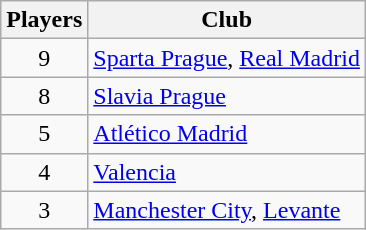<table class="wikitable">
<tr>
<th>Players</th>
<th>Club</th>
</tr>
<tr>
<td align="center">9</td>
<td> <a href='#'>Sparta Prague</a>,  <a href='#'>Real Madrid</a></td>
</tr>
<tr>
<td align="center">8</td>
<td> <a href='#'>Slavia Prague</a></td>
</tr>
<tr>
<td align="center">5</td>
<td> <a href='#'>Atlético Madrid</a></td>
</tr>
<tr>
<td align="center">4</td>
<td> <a href='#'>Valencia</a></td>
</tr>
<tr>
<td align="center">3</td>
<td> <a href='#'>Manchester City</a>,  <a href='#'>Levante</a></td>
</tr>
</table>
